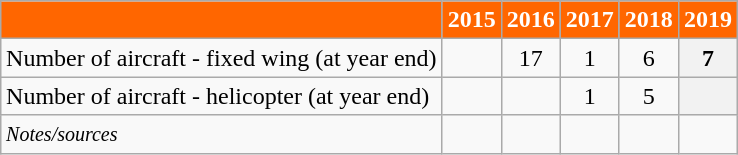<table class="wikitable" style="margin:1em auto;">
<tr>
<th style="background:#ff6600; color:white;"></th>
<th style="background:#ff6600; color:white;">2015</th>
<th style="background:#ff6600; color:white;">2016</th>
<th style="background:#ff6600; color:white;">2017</th>
<th style="background:#ff6600; color:white;">2018</th>
<th style="background:#ff6600; color:white;">2019</th>
</tr>
<tr>
<td>Number of aircraft - fixed wing (at year end)</td>
<td align=center></td>
<td align=center>17</td>
<td align=center>1</td>
<td align=center>6</td>
<th align=center>7</th>
</tr>
<tr>
<td>Number of aircraft - helicopter (at year end)</td>
<td align=center></td>
<td align=center></td>
<td align=center>1</td>
<td align=center>5</td>
<th align=center></th>
</tr>
<tr>
<td><small><em>Notes/sources</em></small></td>
<td align=center></td>
<td align=center></td>
<td align=center></td>
<td align=center></td>
<td align=center></td>
</tr>
</table>
